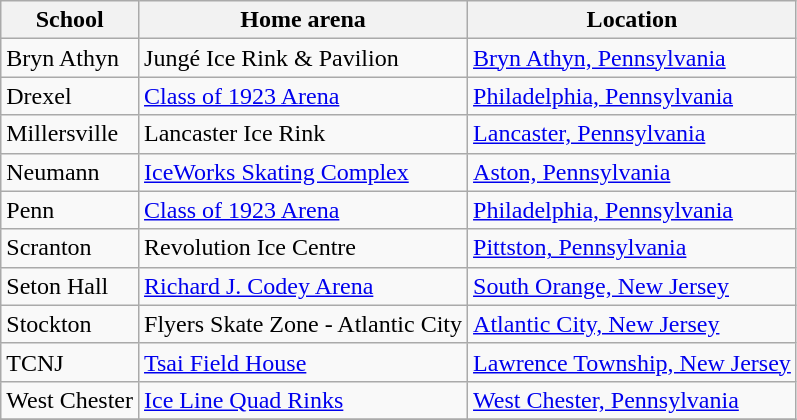<table class="wikitable sortable">
<tr>
<th>School</th>
<th>Home arena</th>
<th>Location</th>
</tr>
<tr>
<td>Bryn Athyn</td>
<td>Jungé Ice Rink & Pavilion</td>
<td><a href='#'>Bryn Athyn, Pennsylvania</a></td>
</tr>
<tr>
<td>Drexel</td>
<td><a href='#'>Class of 1923 Arena</a></td>
<td><a href='#'>Philadelphia, Pennsylvania</a></td>
</tr>
<tr>
<td>Millersville</td>
<td>Lancaster Ice Rink</td>
<td><a href='#'>Lancaster, Pennsylvania</a></td>
</tr>
<tr>
<td>Neumann</td>
<td><a href='#'>IceWorks Skating Complex</a></td>
<td><a href='#'>Aston, Pennsylvania</a></td>
</tr>
<tr>
<td>Penn</td>
<td><a href='#'>Class of 1923 Arena</a></td>
<td><a href='#'>Philadelphia, Pennsylvania</a></td>
</tr>
<tr>
<td>Scranton</td>
<td>Revolution Ice Centre</td>
<td><a href='#'>Pittston, Pennsylvania</a></td>
</tr>
<tr>
<td>Seton Hall</td>
<td><a href='#'>Richard J. Codey Arena</a></td>
<td><a href='#'>South Orange, New Jersey</a></td>
</tr>
<tr>
<td>Stockton</td>
<td>Flyers Skate Zone - Atlantic City</td>
<td><a href='#'>Atlantic City, New Jersey</a></td>
</tr>
<tr>
<td>TCNJ</td>
<td><a href='#'>Tsai Field House</a></td>
<td><a href='#'>Lawrence Township, New Jersey</a></td>
</tr>
<tr>
<td>West Chester</td>
<td><a href='#'>Ice Line Quad Rinks</a></td>
<td><a href='#'>West Chester, Pennsylvania</a></td>
</tr>
<tr>
</tr>
</table>
